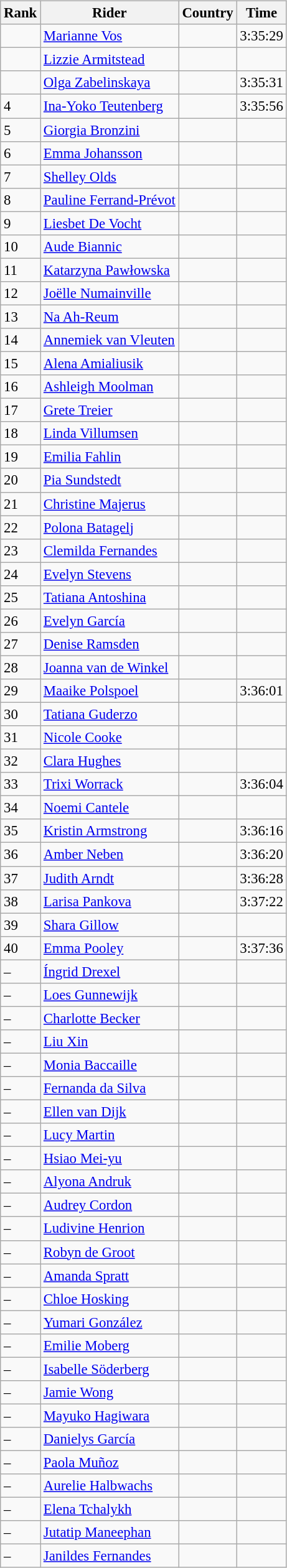<table class="wikitable sortable" style="font-size:95%" align="left" style="width:30em;">
<tr>
<th>Rank</th>
<th>Rider</th>
<th>Country</th>
<th>Time</th>
</tr>
<tr>
<td></td>
<td align=left><a href='#'>Marianne Vos</a></td>
<td></td>
<td>3:35:29</td>
</tr>
<tr>
<td></td>
<td align=left><a href='#'>Lizzie Armitstead</a></td>
<td></td>
<td></td>
</tr>
<tr>
<td></td>
<td align=left><a href='#'>Olga Zabelinskaya</a></td>
<td></td>
<td {{right>3:35:31</td>
</tr>
<tr>
<td>4</td>
<td align=left><a href='#'>Ina-Yoko Teutenberg</a></td>
<td></td>
<td {{right>3:35:56</td>
</tr>
<tr>
<td>5</td>
<td align=left><a href='#'>Giorgia Bronzini</a></td>
<td></td>
<td></td>
</tr>
<tr>
<td>6</td>
<td align=left><a href='#'>Emma Johansson</a></td>
<td></td>
<td></td>
</tr>
<tr>
<td>7</td>
<td align=left><a href='#'>Shelley Olds</a></td>
<td></td>
<td></td>
</tr>
<tr>
<td>8</td>
<td align=left><a href='#'>Pauline Ferrand-Prévot</a></td>
<td></td>
<td></td>
</tr>
<tr>
<td>9</td>
<td align=left><a href='#'>Liesbet De Vocht</a></td>
<td></td>
<td></td>
</tr>
<tr>
<td>10</td>
<td align=left><a href='#'>Aude Biannic</a></td>
<td></td>
<td></td>
</tr>
<tr>
<td>11</td>
<td align=left><a href='#'>Katarzyna Pawłowska</a></td>
<td></td>
<td></td>
</tr>
<tr>
<td>12</td>
<td align=left><a href='#'>Joëlle Numainville</a></td>
<td></td>
<td></td>
</tr>
<tr>
<td>13</td>
<td align=left><a href='#'>Na Ah-Reum</a></td>
<td></td>
<td></td>
</tr>
<tr>
<td>14</td>
<td align=left><a href='#'>Annemiek van Vleuten</a></td>
<td></td>
<td></td>
</tr>
<tr>
<td>15</td>
<td align=left><a href='#'>Alena Amialiusik</a></td>
<td></td>
<td></td>
</tr>
<tr>
<td>16</td>
<td align=left><a href='#'>Ashleigh Moolman</a></td>
<td></td>
<td></td>
</tr>
<tr>
<td>17</td>
<td align=left><a href='#'>Grete Treier</a></td>
<td></td>
<td></td>
</tr>
<tr>
<td>18</td>
<td align=left><a href='#'>Linda Villumsen</a></td>
<td></td>
<td></td>
</tr>
<tr>
<td>19</td>
<td align=left><a href='#'>Emilia Fahlin</a></td>
<td></td>
<td></td>
</tr>
<tr>
<td>20</td>
<td align=left><a href='#'>Pia Sundstedt</a></td>
<td></td>
<td></td>
</tr>
<tr>
<td>21</td>
<td align=left><a href='#'>Christine Majerus</a></td>
<td></td>
</tr>
<tr>
<td>22</td>
<td align=left><a href='#'>Polona Batagelj</a></td>
<td></td>
<td></td>
</tr>
<tr>
<td>23</td>
<td align=left><a href='#'>Clemilda Fernandes</a></td>
<td></td>
<td></td>
</tr>
<tr>
<td>24</td>
<td align=left><a href='#'>Evelyn Stevens</a></td>
<td></td>
<td></td>
</tr>
<tr>
<td>25</td>
<td align=left><a href='#'>Tatiana Antoshina</a></td>
<td></td>
<td></td>
</tr>
<tr>
<td>26</td>
<td align=left><a href='#'>Evelyn García</a></td>
<td></td>
<td></td>
</tr>
<tr>
<td>27</td>
<td align=left><a href='#'>Denise Ramsden</a></td>
<td></td>
<td></td>
</tr>
<tr>
<td>28</td>
<td align=left><a href='#'>Joanna van de Winkel</a></td>
<td></td>
<td></td>
</tr>
<tr>
<td>29</td>
<td align=left><a href='#'>Maaike Polspoel</a></td>
<td></td>
<td {{right>3:36:01</td>
</tr>
<tr>
<td>30</td>
<td align=left><a href='#'>Tatiana Guderzo</a></td>
<td></td>
<td></td>
</tr>
<tr>
<td>31</td>
<td align=left><a href='#'>Nicole Cooke</a></td>
<td></td>
<td></td>
</tr>
<tr>
<td>32</td>
<td align=left><a href='#'>Clara Hughes</a></td>
<td></td>
<td></td>
</tr>
<tr>
<td>33</td>
<td align=left><a href='#'>Trixi Worrack</a></td>
<td></td>
<td {{right>3:36:04</td>
</tr>
<tr>
<td>34</td>
<td align=left><a href='#'>Noemi Cantele</a></td>
<td></td>
<td></td>
</tr>
<tr>
<td>35</td>
<td align=left><a href='#'>Kristin Armstrong</a></td>
<td></td>
<td {{right>3:36:16</td>
</tr>
<tr>
<td>36</td>
<td align=left><a href='#'>Amber Neben</a></td>
<td></td>
<td {{right>3:36:20</td>
</tr>
<tr>
<td>37</td>
<td align=left><a href='#'>Judith Arndt</a></td>
<td></td>
<td {{right>3:36:28</td>
</tr>
<tr>
<td>38</td>
<td align=left><a href='#'>Larisa Pankova</a></td>
<td></td>
<td {{right>3:37:22</td>
</tr>
<tr>
<td>39</td>
<td align=left><a href='#'>Shara Gillow</a></td>
<td></td>
<td></td>
</tr>
<tr>
<td>40</td>
<td align=left><a href='#'>Emma Pooley</a></td>
<td></td>
<td {{right>3:37:36</td>
</tr>
<tr>
<td>–</td>
<td align=left><a href='#'>Íngrid Drexel</a></td>
<td></td>
<td></td>
</tr>
<tr>
<td>–</td>
<td align=left><a href='#'>Loes Gunnewijk</a></td>
<td></td>
<td></td>
</tr>
<tr>
<td>–</td>
<td align=left><a href='#'>Charlotte Becker</a></td>
<td></td>
<td></td>
</tr>
<tr>
<td>–</td>
<td align=left><a href='#'>Liu Xin</a></td>
<td></td>
<td></td>
</tr>
<tr>
<td>–</td>
<td align=left><a href='#'>Monia Baccaille</a></td>
<td></td>
<td></td>
</tr>
<tr>
<td>–</td>
<td align=left><a href='#'>Fernanda da Silva</a></td>
<td></td>
<td></td>
</tr>
<tr>
<td>–</td>
<td align=left><a href='#'>Ellen van Dijk</a></td>
<td></td>
<td></td>
</tr>
<tr>
<td>–</td>
<td align=left><a href='#'>Lucy Martin</a></td>
<td></td>
<td></td>
</tr>
<tr>
<td>–</td>
<td align=left><a href='#'>Hsiao Mei-yu</a></td>
<td></td>
<td></td>
</tr>
<tr>
<td>–</td>
<td align=left><a href='#'>Alyona Andruk</a></td>
<td></td>
<td></td>
</tr>
<tr>
<td>–</td>
<td align=left><a href='#'>Audrey Cordon</a></td>
<td></td>
<td></td>
</tr>
<tr>
<td>–</td>
<td align=left><a href='#'>Ludivine Henrion</a></td>
<td></td>
<td></td>
</tr>
<tr>
<td>–</td>
<td align=left><a href='#'>Robyn de Groot</a></td>
<td></td>
<td></td>
</tr>
<tr>
<td>–</td>
<td align=left><a href='#'>Amanda Spratt</a></td>
<td></td>
<td></td>
</tr>
<tr>
<td>–</td>
<td align=left><a href='#'>Chloe Hosking</a></td>
<td></td>
<td></td>
</tr>
<tr>
<td>–</td>
<td align=left><a href='#'>Yumari González</a></td>
<td></td>
<td></td>
</tr>
<tr>
<td>–</td>
<td align=left><a href='#'>Emilie Moberg</a></td>
<td></td>
<td></td>
</tr>
<tr>
<td>–</td>
<td align=left><a href='#'>Isabelle Söderberg</a></td>
<td></td>
<td></td>
</tr>
<tr>
<td>–</td>
<td align=left><a href='#'>Jamie Wong</a></td>
<td></td>
<td></td>
</tr>
<tr>
<td>–</td>
<td align=left><a href='#'>Mayuko Hagiwara</a></td>
<td></td>
<td></td>
</tr>
<tr>
<td>–</td>
<td align=left><a href='#'>Danielys García</a></td>
<td></td>
<td></td>
</tr>
<tr>
<td>–</td>
<td align=left><a href='#'>Paola Muñoz</a></td>
<td></td>
<td></td>
</tr>
<tr>
<td>–</td>
<td align=left><a href='#'>Aurelie Halbwachs</a></td>
<td></td>
<td></td>
</tr>
<tr>
<td>–</td>
<td align=left><a href='#'>Elena Tchalykh</a></td>
<td></td>
<td></td>
</tr>
<tr>
<td>–</td>
<td align=left><a href='#'>Jutatip Maneephan</a></td>
<td></td>
<td></td>
</tr>
<tr>
<td>–</td>
<td align=left><a href='#'>Janildes Fernandes</a></td>
<td></td>
<td></td>
</tr>
</table>
